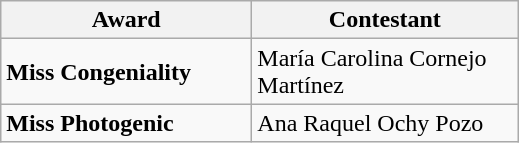<table class="wikitable">
<tr>
<th width="160">Award</th>
<th width="170">Contestant</th>
</tr>
<tr>
<td><strong>Miss Congeniality</strong></td>
<td>María Carolina Cornejo Martínez</td>
</tr>
<tr>
<td><strong>Miss Photogenic</strong></td>
<td>Ana Raquel Ochy Pozo</td>
</tr>
</table>
